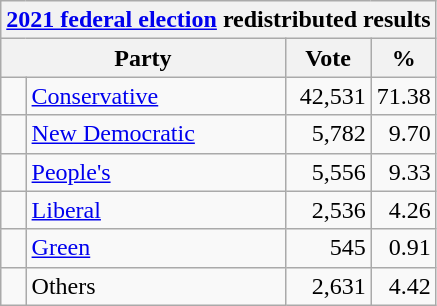<table class="wikitable">
<tr>
<th colspan="4"><a href='#'>2021 federal election</a> redistributed results</th>
</tr>
<tr>
<th bgcolor="#DDDDFF" width="130px" colspan="2">Party</th>
<th bgcolor="#DDDDFF" width="50px">Vote</th>
<th bgcolor="#DDDDFF" width="30px">%</th>
</tr>
<tr>
<td> </td>
<td><a href='#'>Conservative</a></td>
<td align=right>42,531</td>
<td align=right>71.38</td>
</tr>
<tr>
<td> </td>
<td><a href='#'>New Democratic</a></td>
<td align=right>5,782</td>
<td align=right>9.70</td>
</tr>
<tr>
<td> </td>
<td><a href='#'>People's</a></td>
<td align=right>5,556</td>
<td align=right>9.33</td>
</tr>
<tr>
<td> </td>
<td><a href='#'>Liberal</a></td>
<td align=right>2,536</td>
<td align=right>4.26</td>
</tr>
<tr>
<td> </td>
<td><a href='#'>Green</a></td>
<td align=right>545</td>
<td align=right>0.91</td>
</tr>
<tr>
<td> </td>
<td>Others</td>
<td align=right>2,631</td>
<td align=right>4.42</td>
</tr>
</table>
